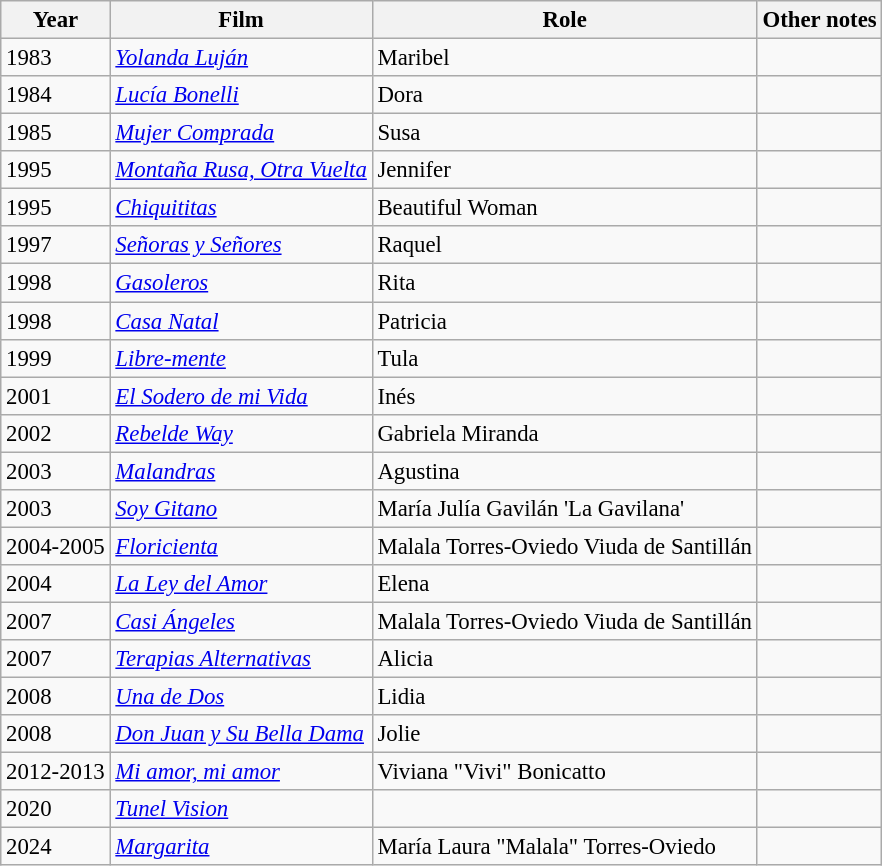<table class="wikitable" style="font-size: 95%;">
<tr>
<th>Year</th>
<th>Film</th>
<th>Role</th>
<th>Other notes</th>
</tr>
<tr>
<td>1983</td>
<td><em><a href='#'>Yolanda Luján</a></em></td>
<td>Maribel</td>
<td></td>
</tr>
<tr>
<td>1984</td>
<td><em><a href='#'>Lucía Bonelli</a></em></td>
<td>Dora</td>
<td></td>
</tr>
<tr>
<td>1985</td>
<td><em><a href='#'>Mujer Comprada</a></em></td>
<td>Susa</td>
<td></td>
</tr>
<tr>
<td>1995</td>
<td><em><a href='#'>Montaña Rusa, Otra Vuelta</a></em></td>
<td>Jennifer</td>
<td></td>
</tr>
<tr>
<td>1995</td>
<td><em><a href='#'>Chiquititas</a></em></td>
<td>Beautiful Woman</td>
<td></td>
</tr>
<tr>
<td>1997</td>
<td><em><a href='#'>Señoras y Señores</a></em></td>
<td>Raquel</td>
<td></td>
</tr>
<tr>
<td>1998</td>
<td><em><a href='#'>Gasoleros</a></em></td>
<td>Rita</td>
<td></td>
</tr>
<tr>
<td>1998</td>
<td><em><a href='#'>Casa Natal</a></em></td>
<td>Patricia</td>
<td></td>
</tr>
<tr>
<td>1999</td>
<td><em><a href='#'>Libre-mente</a></em></td>
<td>Tula</td>
<td></td>
</tr>
<tr>
<td>2001</td>
<td><em><a href='#'>El Sodero de mi Vida</a></em></td>
<td>Inés</td>
<td></td>
</tr>
<tr>
<td>2002</td>
<td><em><a href='#'>Rebelde Way</a></em></td>
<td>Gabriela Miranda</td>
<td></td>
</tr>
<tr>
<td>2003</td>
<td><em><a href='#'>Malandras</a></em></td>
<td>Agustina</td>
<td></td>
</tr>
<tr>
<td>2003</td>
<td><em><a href='#'>Soy Gitano</a></em></td>
<td>María Julía Gavilán 'La Gavilana'</td>
<td></td>
</tr>
<tr>
<td>2004-2005</td>
<td><em><a href='#'>Floricienta</a></em></td>
<td>Malala Torres-Oviedo Viuda de Santillán</td>
<td></td>
</tr>
<tr>
<td>2004</td>
<td><em><a href='#'>La Ley del Amor</a></em></td>
<td>Elena</td>
<td></td>
</tr>
<tr>
<td>2007</td>
<td><em><a href='#'>Casi Ángeles</a></em></td>
<td>Malala Torres-Oviedo Viuda de Santillán</td>
<td></td>
</tr>
<tr>
<td>2007</td>
<td><em><a href='#'>Terapias Alternativas</a></em></td>
<td>Alicia</td>
<td></td>
</tr>
<tr>
<td>2008</td>
<td><em><a href='#'>Una de Dos</a></em></td>
<td>Lidia</td>
<td></td>
</tr>
<tr>
<td>2008</td>
<td><em><a href='#'>Don Juan y Su Bella Dama</a></em></td>
<td>Jolie</td>
<td></td>
</tr>
<tr>
<td>2012-2013</td>
<td><em><a href='#'>Mi amor, mi amor</a></em></td>
<td>Viviana "Vivi" Bonicatto</td>
</tr>
<tr>
<td>2020</td>
<td><em><a href='#'>Tunel Vision</a></em></td>
<td></td>
<td></td>
</tr>
<tr>
<td>2024</td>
<td><em><a href='#'>Margarita</a></em></td>
<td>María Laura "Malala" Torres-Oviedo</td>
<td></td>
</tr>
</table>
